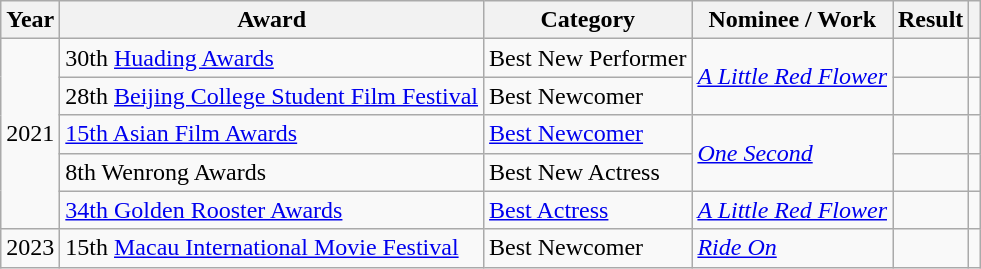<table class="wikitable sortable">
<tr>
<th>Year</th>
<th>Award</th>
<th>Category</th>
<th>Nominee / Work</th>
<th>Result</th>
<th class="unsortable"></th>
</tr>
<tr>
<td rowspan="5">2021</td>
<td>30th <a href='#'>Huading Awards</a></td>
<td>Best New Performer</td>
<td rowspan="2"><em><a href='#'>A Little Red Flower</a></em></td>
<td></td>
<td></td>
</tr>
<tr>
<td>28th <a href='#'>Beijing College Student Film Festival</a></td>
<td>Best Newcomer</td>
<td></td>
<td></td>
</tr>
<tr>
<td><a href='#'>15th Asian Film Awards</a></td>
<td><a href='#'>Best Newcomer</a></td>
<td rowspan="2"><em><a href='#'>One Second</a></em></td>
<td></td>
<td></td>
</tr>
<tr>
<td>8th Wenrong Awards</td>
<td>Best New Actress</td>
<td></td>
<td></td>
</tr>
<tr>
<td><a href='#'>34th Golden Rooster Awards</a></td>
<td><a href='#'>Best Actress</a></td>
<td><em><a href='#'>A Little Red Flower</a></em></td>
<td></td>
<td></td>
</tr>
<tr>
<td>2023</td>
<td>15th <a href='#'>Macau International Movie Festival</a></td>
<td>Best Newcomer</td>
<td><em><a href='#'>Ride On</a></em></td>
<td></td>
<td></td>
</tr>
</table>
